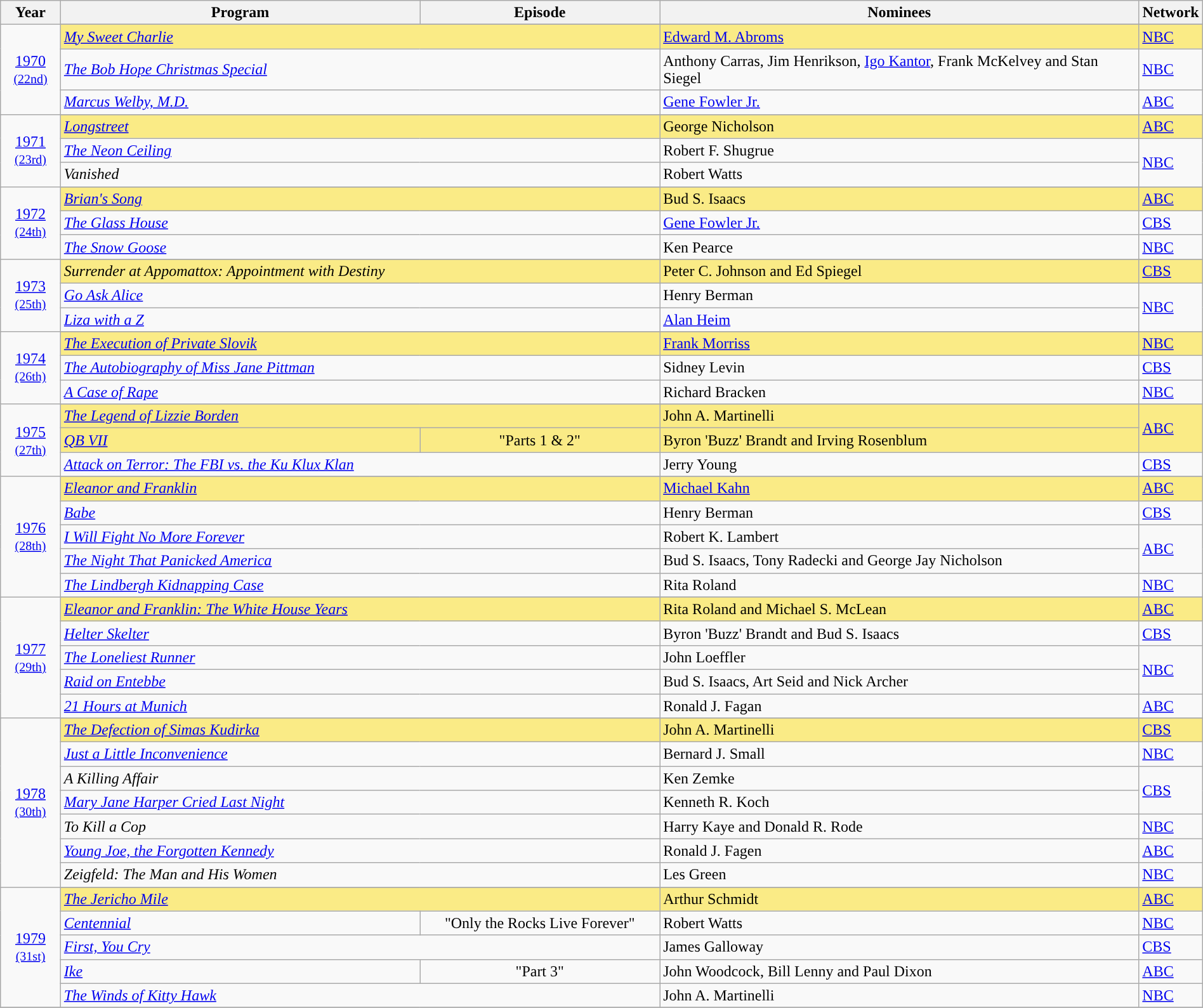<table class="wikitable" style="width:100%">
<tr>
<th width="5%">Year</th>
<th width="30%">Program</th>
<th width="20%">Episode</th>
<th width="40%">Nominees</th>
<th width="5%">Network</th>
</tr>
<tr>
<td rowspan="4" style="text-align:center;"><a href='#'>1970</a><br><small><a href='#'>(22nd)</a></small><br></td>
</tr>
<tr style="background:#FAEB86;">
<td colspan=2><em><a href='#'>My Sweet Charlie</a></em></td>
<td><a href='#'>Edward M. Abroms</a></td>
<td><a href='#'>NBC</a></td>
</tr>
<tr>
<td colspan=2><em><a href='#'>The Bob Hope Christmas Special</a></em></td>
<td>Anthony Carras, Jim Henrikson, <a href='#'>Igo Kantor</a>, Frank McKelvey and Stan Siegel</td>
<td><a href='#'>NBC</a></td>
</tr>
<tr>
<td colspan=2><em><a href='#'>Marcus Welby, M.D.</a></em></td>
<td><a href='#'>Gene Fowler Jr.</a></td>
<td><a href='#'>ABC</a></td>
</tr>
<tr>
<td rowspan="4" style="text-align:center;"><a href='#'>1971</a><br><small><a href='#'>(23rd)</a></small><br></td>
</tr>
<tr style="background:#FAEB86;">
<td colspan=2><em><a href='#'>Longstreet</a></em></td>
<td>George Nicholson</td>
<td><a href='#'>ABC</a></td>
</tr>
<tr>
<td colspan=2><em><a href='#'>The Neon Ceiling</a></em></td>
<td>Robert F. Shugrue</td>
<td rowspan=2><a href='#'>NBC</a></td>
</tr>
<tr>
<td colspan=2><em>Vanished</em></td>
<td>Robert Watts</td>
</tr>
<tr>
<td rowspan="4" style="text-align:center;"><a href='#'>1972</a><br><small><a href='#'>(24th)</a></small><br></td>
</tr>
<tr style="background:#FAEB86;">
<td colspan=2><em><a href='#'>Brian's Song</a></em></td>
<td>Bud S. Isaacs</td>
<td><a href='#'>ABC</a></td>
</tr>
<tr>
<td colspan=2><em><a href='#'>The Glass House</a></em></td>
<td><a href='#'>Gene Fowler Jr.</a></td>
<td><a href='#'>CBS</a></td>
</tr>
<tr>
<td colspan=2><em><a href='#'>The Snow Goose</a></em></td>
<td>Ken Pearce</td>
<td><a href='#'>NBC</a></td>
</tr>
<tr>
<td rowspan="4" style="text-align:center;"><a href='#'>1973</a><br><small><a href='#'>(25th)</a></small><br></td>
</tr>
<tr style="background:#FAEB86;">
<td colspan=2><em>Surrender at Appomattox: Appointment with Destiny</em></td>
<td>Peter C. Johnson and Ed Spiegel</td>
<td><a href='#'>CBS</a></td>
</tr>
<tr>
<td colspan=2><em><a href='#'>Go Ask Alice</a></em></td>
<td>Henry Berman</td>
<td rowspan=2><a href='#'>NBC</a></td>
</tr>
<tr>
<td colspan=2><em><a href='#'>Liza with a Z</a></em></td>
<td><a href='#'>Alan Heim</a></td>
</tr>
<tr>
<td rowspan="4" style="text-align:center;"><a href='#'>1974</a><br><small><a href='#'>(26th)</a></small><br></td>
</tr>
<tr style="background:#FAEB86;">
<td colspan=2><em><a href='#'>The Execution of Private Slovik</a></em></td>
<td><a href='#'>Frank Morriss</a></td>
<td><a href='#'>NBC</a></td>
</tr>
<tr>
<td colspan=2><em><a href='#'>The Autobiography of Miss Jane Pittman</a></em></td>
<td>Sidney Levin</td>
<td><a href='#'>CBS</a></td>
</tr>
<tr>
<td colspan=2><em><a href='#'>A Case of Rape</a></em></td>
<td>Richard Bracken</td>
<td><a href='#'>NBC</a></td>
</tr>
<tr>
<td rowspan="4" style="text-align:center;"><a href='#'>1975</a><br><small><a href='#'>(27th)</a></small></td>
</tr>
<tr style="background:#FAEB86;">
<td colspan=2><em><a href='#'>The Legend of Lizzie Borden</a></em></td>
<td>John A. Martinelli</td>
<td rowspan=2><a href='#'>ABC</a></td>
</tr>
<tr style="background:#FAEB86;">
<td><em><a href='#'>QB VII</a></em></td>
<td align=center>"Parts 1 & 2"</td>
<td>Byron 'Buzz' Brandt and Irving Rosenblum</td>
</tr>
<tr>
<td colspan=2><em><a href='#'>Attack on Terror: The FBI vs. the Ku Klux Klan</a></em></td>
<td>Jerry Young</td>
<td><a href='#'>CBS</a></td>
</tr>
<tr>
<td rowspan="6" style="text-align:center;"><a href='#'>1976</a><br><small><a href='#'>(28th)</a></small><br></td>
</tr>
<tr style="background:#FAEB86;">
<td colspan=2><em><a href='#'>Eleanor and Franklin</a></em></td>
<td><a href='#'>Michael Kahn</a></td>
<td><a href='#'>ABC</a></td>
</tr>
<tr>
<td colspan=2><em><a href='#'>Babe</a></em></td>
<td>Henry Berman</td>
<td><a href='#'>CBS</a></td>
</tr>
<tr>
<td colspan=2><em><a href='#'>I Will Fight No More Forever</a></em></td>
<td>Robert K. Lambert</td>
<td rowspan=2><a href='#'>ABC</a></td>
</tr>
<tr>
<td colspan=2><em><a href='#'>The Night That Panicked America</a></em></td>
<td>Bud S. Isaacs, Tony Radecki and George Jay Nicholson</td>
</tr>
<tr>
<td colspan=2><em><a href='#'>The Lindbergh Kidnapping Case</a></em></td>
<td>Rita Roland</td>
<td><a href='#'>NBC</a></td>
</tr>
<tr>
<td rowspan="6" style="text-align:center;"><a href='#'>1977</a><br><small><a href='#'>(29th)</a></small><br></td>
</tr>
<tr style="background:#FAEB86;">
<td colspan=2><em><a href='#'>Eleanor and Franklin: The White House Years</a></em></td>
<td>Rita Roland and Michael S. McLean</td>
<td><a href='#'>ABC</a></td>
</tr>
<tr>
<td colspan=2><em><a href='#'>Helter Skelter</a></em></td>
<td>Byron 'Buzz' Brandt and Bud S. Isaacs</td>
<td><a href='#'>CBS</a></td>
</tr>
<tr>
<td colspan=2><em><a href='#'>The Loneliest Runner</a></em></td>
<td>John Loeffler</td>
<td rowspan=2><a href='#'>NBC</a></td>
</tr>
<tr>
<td colspan=2><em><a href='#'>Raid on Entebbe</a></em></td>
<td>Bud S. Isaacs, Art Seid and Nick Archer</td>
</tr>
<tr>
<td colspan=2><em><a href='#'>21 Hours at Munich</a></em></td>
<td>Ronald J. Fagan</td>
<td><a href='#'>ABC</a></td>
</tr>
<tr>
<td rowspan="8" style="text-align:center;"><a href='#'>1978</a><br><small><a href='#'>(30th)</a></small><br></td>
</tr>
<tr style="background:#FAEB86;">
<td colspan=2><em><a href='#'>The Defection of Simas Kudirka</a></em></td>
<td>John A. Martinelli</td>
<td><a href='#'>CBS</a></td>
</tr>
<tr>
<td colspan=2><em><a href='#'>Just a Little Inconvenience</a></em></td>
<td>Bernard J. Small</td>
<td><a href='#'>NBC</a></td>
</tr>
<tr>
<td colspan=2><em>A Killing Affair</em></td>
<td>Ken Zemke</td>
<td rowspan=2><a href='#'>CBS</a></td>
</tr>
<tr>
<td colspan=2><em><a href='#'>Mary Jane Harper Cried Last Night</a></em></td>
<td>Kenneth R. Koch</td>
</tr>
<tr>
<td colspan=2><em>To Kill a Cop</em></td>
<td>Harry Kaye and Donald R. Rode</td>
<td><a href='#'>NBC</a></td>
</tr>
<tr>
<td colspan=2><em><a href='#'>Young Joe, the Forgotten Kennedy</a></em></td>
<td>Ronald J. Fagen</td>
<td><a href='#'>ABC</a></td>
</tr>
<tr>
<td colspan=2><em>Zeigfeld: The Man and His Women</em></td>
<td>Les Green</td>
<td><a href='#'>NBC</a></td>
</tr>
<tr>
<td rowspan="6" style="text-align:center;"><a href='#'>1979</a><br><small><a href='#'>(31st)</a></small><br></td>
</tr>
<tr style="background:#FAEB86;">
<td colspan=2><em><a href='#'>The Jericho Mile</a></em></td>
<td>Arthur Schmidt</td>
<td><a href='#'>ABC</a></td>
</tr>
<tr>
<td><em><a href='#'>Centennial</a></em></td>
<td align=center>"Only the Rocks Live Forever"</td>
<td>Robert Watts</td>
<td><a href='#'>NBC</a></td>
</tr>
<tr>
<td colspan=2><em><a href='#'>First, You Cry</a></em></td>
<td>James Galloway</td>
<td><a href='#'>CBS</a></td>
</tr>
<tr>
<td><em><a href='#'>Ike</a></em></td>
<td align=center>"Part 3"</td>
<td>John Woodcock, Bill Lenny and Paul Dixon</td>
<td><a href='#'>ABC</a></td>
</tr>
<tr>
<td colspan=2><em><a href='#'>The Winds of Kitty Hawk</a></em></td>
<td>John A. Martinelli</td>
<td><a href='#'>NBC</a></td>
</tr>
<tr>
</tr>
</table>
